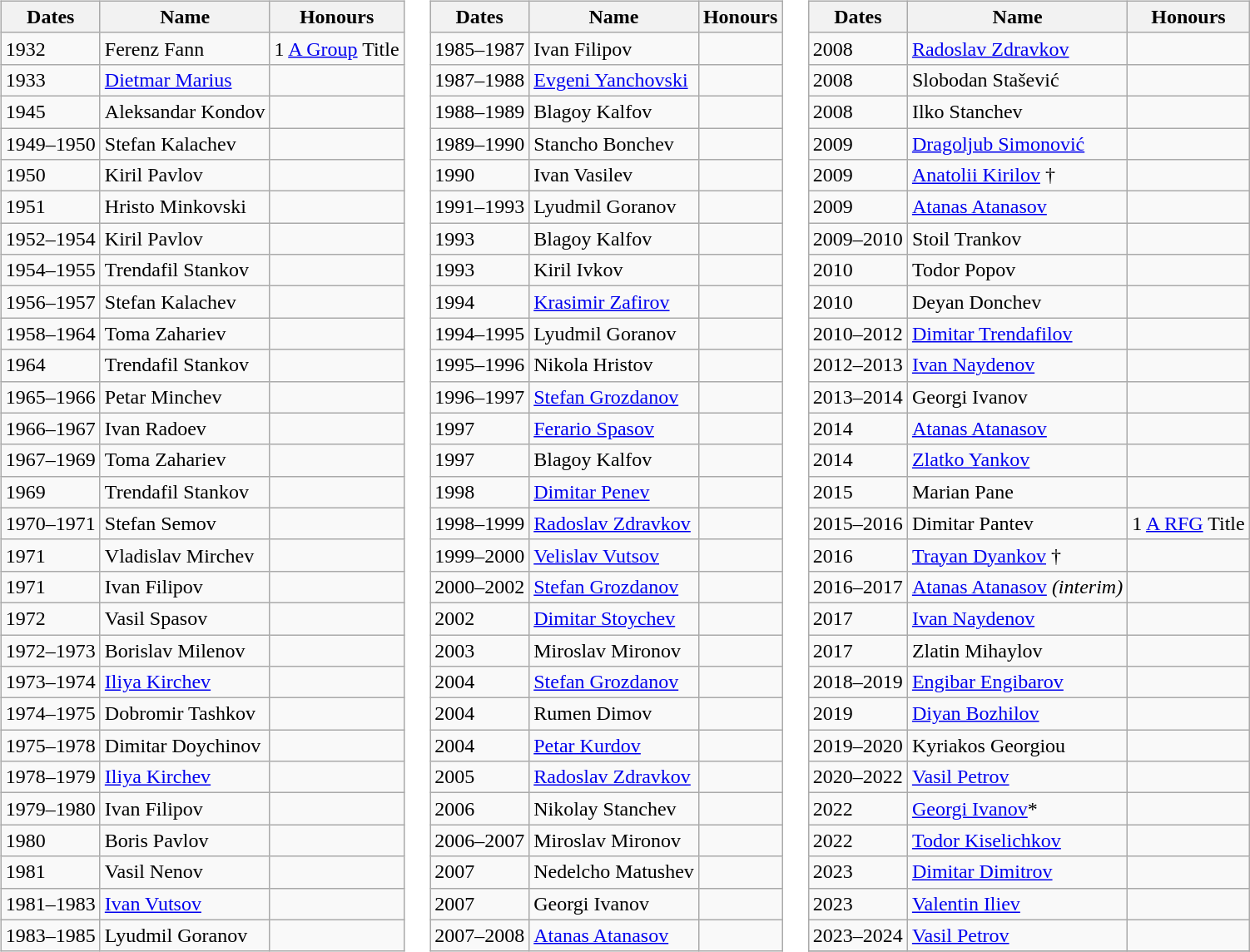<table>
<tr>
<td valign="top"><br><table class="wikitable">
<tr>
<th>Dates</th>
<th>Name</th>
<th>Honours</th>
</tr>
<tr>
<td>1932</td>
<td> Ferenz Fann</td>
<td>1 <a href='#'>A Group</a> Title</td>
</tr>
<tr>
<td>1933</td>
<td> <a href='#'>Dietmar Marius</a></td>
<td></td>
</tr>
<tr>
<td>1945</td>
<td> Aleksandar Kondov</td>
<td></td>
</tr>
<tr>
<td>1949–1950</td>
<td> Stefan Kalachev</td>
<td></td>
</tr>
<tr>
<td>1950</td>
<td> Kiril Pavlov</td>
<td></td>
</tr>
<tr>
<td>1951</td>
<td> Hristo Minkovski</td>
<td></td>
</tr>
<tr>
<td>1952–1954</td>
<td> Kiril Pavlov</td>
<td></td>
</tr>
<tr>
<td>1954–1955</td>
<td> Trendafil Stankov</td>
<td></td>
</tr>
<tr>
<td>1956–1957</td>
<td> Stefan Kalachev</td>
<td></td>
</tr>
<tr>
<td>1958–1964</td>
<td> Toma Zahariev</td>
<td></td>
</tr>
<tr>
<td>1964</td>
<td> Trendafil Stankov</td>
<td></td>
</tr>
<tr>
<td>1965–1966</td>
<td> Petar Minchev</td>
<td></td>
</tr>
<tr>
<td>1966–1967</td>
<td> Ivan Radoev</td>
<td></td>
</tr>
<tr>
<td>1967–1969</td>
<td> Toma Zahariev</td>
<td></td>
</tr>
<tr>
<td>1969</td>
<td> Trendafil Stankov</td>
<td></td>
</tr>
<tr>
<td>1970–1971</td>
<td> Stefan Semov</td>
<td></td>
</tr>
<tr>
<td>1971</td>
<td> Vladislav Mirchev</td>
<td></td>
</tr>
<tr>
<td>1971</td>
<td> Ivan Filipov</td>
<td></td>
</tr>
<tr>
<td>1972</td>
<td> Vasil Spasov</td>
<td></td>
</tr>
<tr>
<td>1972–1973</td>
<td> Borislav Milenov</td>
<td></td>
</tr>
<tr>
<td>1973–1974</td>
<td> <a href='#'>Iliya Kirchev</a></td>
<td></td>
</tr>
<tr>
<td>1974–1975</td>
<td> Dobromir Tashkov</td>
<td></td>
</tr>
<tr>
<td>1975–1978</td>
<td> Dimitar Doychinov</td>
<td></td>
</tr>
<tr>
<td>1978–1979</td>
<td> <a href='#'>Iliya Kirchev</a></td>
<td></td>
</tr>
<tr>
<td>1979–1980</td>
<td> Ivan Filipov</td>
<td></td>
</tr>
<tr>
<td>1980</td>
<td> Boris Pavlov</td>
<td></td>
</tr>
<tr>
<td>1981</td>
<td> Vasil Nenov</td>
<td></td>
</tr>
<tr>
<td>1981–1983</td>
<td> <a href='#'>Ivan Vutsov</a></td>
<td></td>
</tr>
<tr>
<td>1983–1985</td>
<td> Lyudmil Goranov</td>
<td></td>
</tr>
</table>
</td>
<td valign="top"><br><table class="wikitable">
<tr>
<th>Dates</th>
<th>Name</th>
<th>Honours</th>
</tr>
<tr>
<td>1985–1987</td>
<td> Ivan Filipov</td>
<td></td>
</tr>
<tr>
<td>1987–1988</td>
<td> <a href='#'>Evgeni Yanchovski</a></td>
<td></td>
</tr>
<tr>
<td>1988–1989</td>
<td> Blagoy Kalfov</td>
<td></td>
</tr>
<tr>
<td>1989–1990</td>
<td> Stancho Bonchev</td>
<td></td>
</tr>
<tr>
<td>1990</td>
<td> Ivan Vasilev</td>
<td></td>
</tr>
<tr>
<td>1991–1993</td>
<td> Lyudmil Goranov</td>
<td></td>
</tr>
<tr>
<td>1993</td>
<td> Blagoy Kalfov</td>
<td></td>
</tr>
<tr>
<td>1993</td>
<td> Kiril Ivkov</td>
<td></td>
</tr>
<tr>
<td>1994</td>
<td> <a href='#'>Krasimir Zafirov</a></td>
<td></td>
</tr>
<tr>
<td>1994–1995</td>
<td> Lyudmil Goranov</td>
<td></td>
</tr>
<tr>
<td>1995–1996</td>
<td> Nikola Hristov</td>
<td></td>
</tr>
<tr>
<td>1996–1997</td>
<td> <a href='#'>Stefan Grozdanov</a></td>
<td></td>
</tr>
<tr>
<td>1997</td>
<td> <a href='#'>Ferario Spasov</a></td>
<td></td>
</tr>
<tr>
<td>1997</td>
<td> Blagoy Kalfov</td>
<td></td>
</tr>
<tr>
<td>1998</td>
<td> <a href='#'>Dimitar Penev</a></td>
<td></td>
</tr>
<tr>
<td>1998–1999</td>
<td> <a href='#'>Radoslav Zdravkov</a></td>
<td></td>
</tr>
<tr>
<td>1999–2000</td>
<td> <a href='#'>Velislav Vutsov</a></td>
<td></td>
</tr>
<tr>
<td>2000–2002</td>
<td> <a href='#'>Stefan Grozdanov</a></td>
<td></td>
</tr>
<tr>
<td>2002</td>
<td> <a href='#'>Dimitar Stoychev</a></td>
<td></td>
</tr>
<tr>
<td>2003</td>
<td> Miroslav Mironov</td>
<td></td>
</tr>
<tr>
<td>2004</td>
<td> <a href='#'>Stefan Grozdanov</a></td>
<td></td>
</tr>
<tr>
<td>2004</td>
<td> Rumen Dimov</td>
<td></td>
</tr>
<tr>
<td>2004</td>
<td> <a href='#'>Petar Kurdov</a></td>
<td></td>
</tr>
<tr>
<td>2005</td>
<td> <a href='#'>Radoslav Zdravkov</a></td>
<td></td>
</tr>
<tr>
<td>2006</td>
<td> Nikolay Stanchev</td>
<td></td>
</tr>
<tr>
<td>2006–2007</td>
<td> Miroslav Mironov</td>
<td></td>
</tr>
<tr>
<td>2007</td>
<td> Nedelcho Matushev</td>
<td></td>
</tr>
<tr>
<td>2007</td>
<td> Georgi Ivanov</td>
<td></td>
</tr>
<tr>
<td>2007–2008</td>
<td> <a href='#'>Atanas Atanasov</a></td>
<td></td>
</tr>
</table>
</td>
<td valign="top"><br><table class="wikitable">
<tr>
<th>Dates</th>
<th>Name</th>
<th>Honours</th>
</tr>
<tr>
<td>2008</td>
<td> <a href='#'>Radoslav Zdravkov</a></td>
<td></td>
</tr>
<tr>
<td>2008</td>
<td> Slobodan Stašević</td>
<td></td>
</tr>
<tr>
<td>2008</td>
<td> Ilko Stanchev</td>
<td></td>
</tr>
<tr>
<td>2009</td>
<td> <a href='#'>Dragoljub Simonović</a></td>
<td></td>
</tr>
<tr>
<td>2009</td>
<td> <a href='#'>Anatolii Kirilov</a> †</td>
<td></td>
</tr>
<tr>
<td>2009</td>
<td> <a href='#'>Atanas Atanasov</a></td>
<td></td>
</tr>
<tr>
<td>2009–2010</td>
<td> Stoil Trankov</td>
<td></td>
</tr>
<tr>
<td>2010</td>
<td> Todor Popov</td>
<td></td>
</tr>
<tr>
<td>2010</td>
<td> Deyan Donchev</td>
<td></td>
</tr>
<tr>
<td>2010–2012</td>
<td> <a href='#'>Dimitar Trendafilov</a></td>
<td></td>
</tr>
<tr>
<td>2012–2013</td>
<td> <a href='#'>Ivan Naydenov</a></td>
<td></td>
</tr>
<tr>
<td>2013–2014</td>
<td> Georgi Ivanov</td>
<td></td>
</tr>
<tr>
<td>2014</td>
<td> <a href='#'>Atanas Atanasov</a></td>
<td></td>
</tr>
<tr>
<td>2014</td>
<td> <a href='#'>Zlatko Yankov</a></td>
<td></td>
</tr>
<tr>
<td>2015</td>
<td> Marian Pane</td>
<td></td>
</tr>
<tr>
<td>2015–2016</td>
<td> Dimitar Pantev</td>
<td>1 <a href='#'>A RFG</a> Title</td>
</tr>
<tr>
<td>2016</td>
<td> <a href='#'>Trayan Dyankov</a> †</td>
<td></td>
</tr>
<tr>
<td>2016–2017</td>
<td> <a href='#'>Atanas Atanasov</a> <em>(interim)</em></td>
<td></td>
</tr>
<tr>
<td>2017</td>
<td> <a href='#'>Ivan Naydenov</a></td>
<td></td>
</tr>
<tr>
<td>2017</td>
<td> Zlatin Mihaylov</td>
<td></td>
</tr>
<tr>
<td>2018–2019</td>
<td> <a href='#'>Engibar Engibarov</a></td>
<td></td>
</tr>
<tr>
<td>2019</td>
<td> <a href='#'>Diyan Bozhilov</a></td>
<td></td>
</tr>
<tr>
<td>2019–2020</td>
<td> Kyriakos Georgiou</td>
<td></td>
</tr>
<tr>
<td>2020–2022</td>
<td> <a href='#'>Vasil Petrov</a></td>
<td></td>
</tr>
<tr>
<td>2022</td>
<td> <a href='#'>Georgi Ivanov</a>*</td>
<td></td>
</tr>
<tr>
<td>2022</td>
<td> <a href='#'>Todor Kiselichkov</a></td>
<td></td>
</tr>
<tr>
<td>2023</td>
<td> <a href='#'>Dimitar Dimitrov</a></td>
<td></td>
</tr>
<tr>
<td>2023</td>
<td> <a href='#'>Valentin Iliev</a></td>
<td></td>
</tr>
<tr>
<td>2023–2024</td>
<td> <a href='#'>Vasil Petrov</a></td>
<td></td>
</tr>
<tr>
</tr>
</table>
</td>
</tr>
</table>
